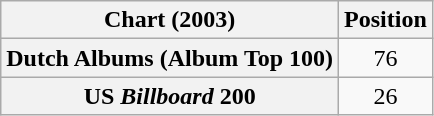<table class="wikitable sortable plainrowheaders" style="text-align:center">
<tr>
<th scope="col">Chart (2003)</th>
<th scope="col">Position</th>
</tr>
<tr>
<th scope="row">Dutch Albums (Album Top 100)</th>
<td>76</td>
</tr>
<tr>
<th scope="row">US <em>Billboard</em> 200</th>
<td>26</td>
</tr>
</table>
